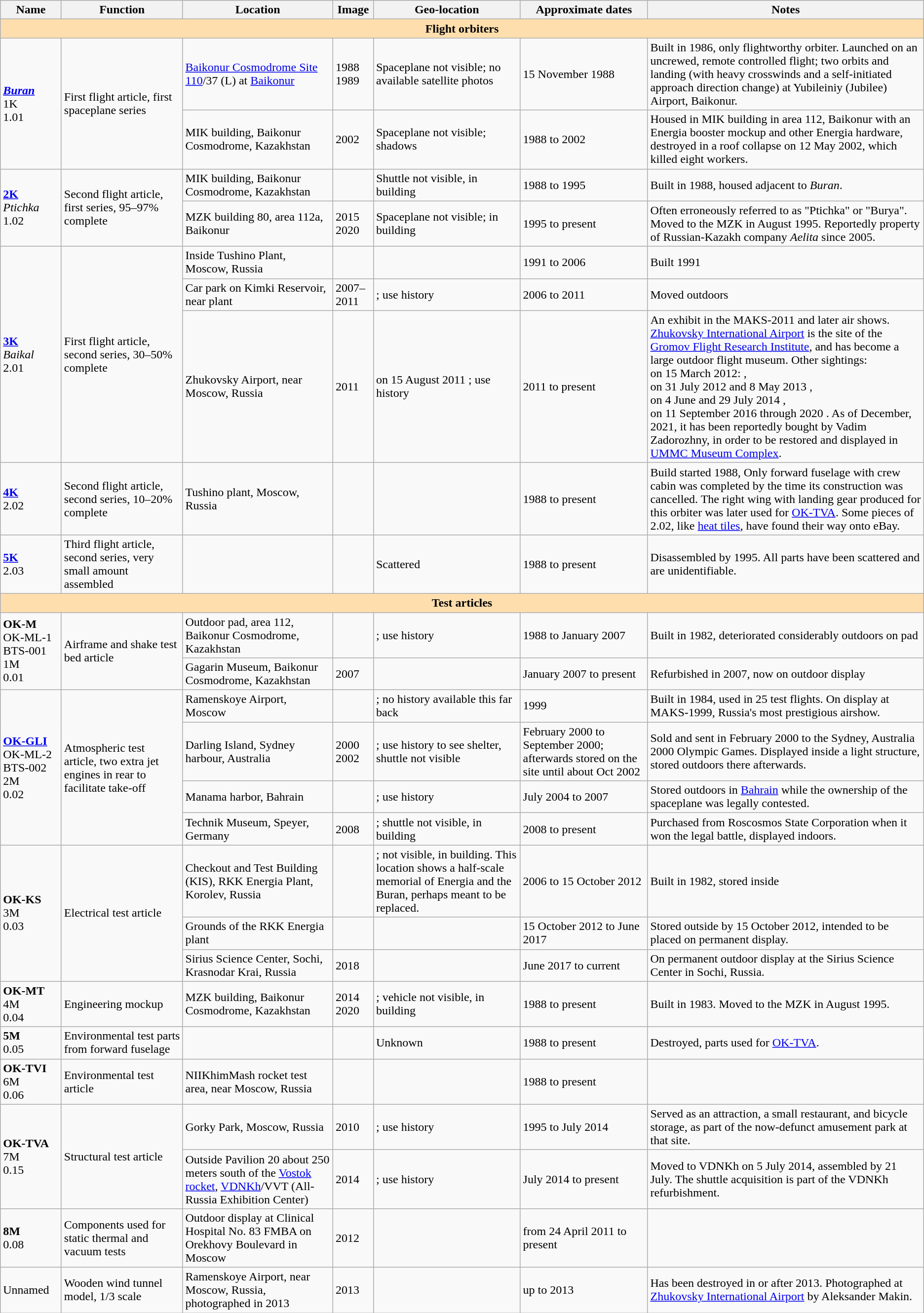<table class="wikitable">
<tr>
<th width="75px">Name</th>
<th>Function</th>
<th>Location</th>
<th>Image</th>
<th>Geo-location</th>
<th>Approximate dates</th>
<th>Notes</th>
</tr>
<tr>
<th colspan="7" cellspacing="0" cellpadding="2" style="background:#ffdead;">Flight orbiters</th>
</tr>
<tr>
<td rowspan="2"><strong><a href='#'><em>Buran</em></a></strong><br>1K<br>1.01</td>
<td rowspan="2">First flight article, first spaceplane series</td>
<td><a href='#'>Baikonur Cosmodrome Site 110</a>/37 (L) at <a href='#'>Baikonur</a></td>
<td> 1988<br> 1989</td>
<td> Spaceplane not visible; no available satellite photos</td>
<td>15 November 1988</td>
<td>Built in 1986, only flightworthy orbiter. Launched on an uncrewed, remote controlled flight; two orbits and landing (with heavy crosswinds and a self-initiated approach direction change) at Yubileiniy (Jubilee) Airport, Baikonur.</td>
</tr>
<tr>
<td>MIK building, Baikonur Cosmodrome, Kazakhstan</td>
<td> 2002</td>
<td> Spaceplane not visible; shadows</td>
<td>1988 to 2002</td>
<td>Housed in MIK building in area 112, Baikonur with an Energia booster mockup and other Energia hardware, destroyed in a roof collapse on 12 May 2002, which killed eight workers.</td>
</tr>
<tr>
<td rowspan="2"><strong><a href='#'>2K</a></strong><br><em>Ptichka</em><br>1.02</td>
<td rowspan="2">Second flight article, first series, 95–97% complete</td>
<td>MIK building, Baikonur Cosmodrome, Kazakhstan</td>
<td></td>
<td> Shuttle not visible, in building</td>
<td>1988 to 1995</td>
<td>Built in 1988, housed adjacent to <em>Buran</em>.</td>
</tr>
<tr>
<td>MZK building 80, area 112a, Baikonur</td>
<td> 2015<br>2020</td>
<td> Spaceplane not visible; in building</td>
<td>1995 to present</td>
<td>Often erroneously referred to as "Ptichka" or "Burya". Moved to the MZK in August 1995. Reportedly property of Russian-Kazakh company <em>Aelita</em> since 2005.</td>
</tr>
<tr>
<td rowspan="3"><strong><a href='#'>3K</a></strong><br><em>Baikal</em><br>2.01</td>
<td rowspan="3">First flight article, second series, 30–50% complete</td>
<td>Inside Tushino Plant, Moscow, Russia</td>
<td></td>
<td></td>
<td>1991 to 2006</td>
<td>Built 1991</td>
</tr>
<tr>
<td>Car park on Kimki Reservoir, near plant</td>
<td> 2007–2011</td>
<td>; use history</td>
<td>2006 to 2011</td>
<td>Moved outdoors</td>
</tr>
<tr>
<td>Zhukovsky Airport, near Moscow, Russia</td>
<td> 2011</td>
<td>on 15 August 2011 ; use history</td>
<td>2011 to present</td>
<td>An exhibit in the MAKS-2011 and later air shows. <a href='#'>Zhukovsky International Airport</a> is the site of the <a href='#'>Gromov Flight Research Institute</a>, and has become a large outdoor flight museum. Other sightings:<br>on 15 March 2012: ,<br>on 31 July 2012 and 8 May 2013 ,<br>on 4 June and 29 July 2014 ,<br>on 11 September 2016 through 2020 . As of December, 2021, it has been reportedly bought by Vadim Zadorozhny, in order to be restored and displayed in <a href='#'>UMMC Museum Complex</a>.</td>
</tr>
<tr>
<td><strong><a href='#'>4K</a></strong><br>2.02<br></td>
<td>Second flight article, second series, 10–20% complete</td>
<td>Tushino plant, Moscow, Russia</td>
<td></td>
<td></td>
<td>1988 to present</td>
<td>Build started 1988, Only forward fuselage with crew cabin was completed by the time its construction was cancelled. The right wing with landing gear produced for this orbiter was later used for <a href='#'>OK-TVA</a>. Some pieces of 2.02, like <a href='#'>heat tiles</a>, have found their way onto eBay.</td>
</tr>
<tr>
<td><strong><a href='#'>5K</a></strong><br>2.03</td>
<td>Third flight article, second series, very small amount assembled</td>
<td></td>
<td></td>
<td>Scattered</td>
<td>1988 to present</td>
<td>Disassembled by 1995. All parts have been scattered and are unidentifiable.</td>
</tr>
<tr>
<th colspan="7" cellspacing="0" cellpadding="2" style="background:#ffdead;">Test articles</th>
</tr>
<tr>
<td rowspan="2"><strong>OK-M</strong><br>OK-ML-1<br>BTS-001<br>1M<br>0.01</td>
<td rowspan="2">Airframe and shake test bed article</td>
<td>Outdoor pad, area 112, Baikonur Cosmodrome, Kazakhstan</td>
<td></td>
<td>; use history</td>
<td>1988 to January 2007</td>
<td>Built in 1982, deteriorated considerably outdoors on pad</td>
</tr>
<tr>
<td>Gagarin Museum, Baikonur Cosmodrome, Kazakhstan</td>
<td> 2007</td>
<td></td>
<td>January 2007 to present</td>
<td>Refurbished in 2007, now on outdoor display</td>
</tr>
<tr>
<td rowspan="4"><strong><a href='#'>OK-GLI</a></strong><br>OK-ML-2<br>BTS-002<br>2M<br>0.02</td>
<td rowspan="4">Atmospheric test article, two extra jet engines in rear to facilitate take-off</td>
<td>Ramenskoye Airport, Moscow</td>
<td></td>
<td>; no history available this far back</td>
<td>1999</td>
<td>Built in 1984, used in 25 test flights. On display at MAKS-1999, Russia's most prestigious airshow.</td>
</tr>
<tr>
<td>Darling Island, Sydney harbour, Australia</td>
<td> 2000<br> 2002</td>
<td>; use history to see shelter, shuttle not visible</td>
<td>February 2000 to September 2000; afterwards stored on the site until about Oct 2002</td>
<td>Sold and sent in February 2000 to the Sydney, Australia 2000 Olympic Games. Displayed inside a light structure, stored outdoors there afterwards.</td>
</tr>
<tr>
<td>Manama harbor, Bahrain</td>
<td></td>
<td>; use history</td>
<td>July 2004 to 2007</td>
<td>Stored outdoors in <a href='#'>Bahrain</a> while the ownership of the spaceplane was legally contested.</td>
</tr>
<tr>
<td>Technik Museum, Speyer, Germany</td>
<td> 2008</td>
<td>; shuttle not visible, in building</td>
<td>2008 to present</td>
<td>Purchased from Roscosmos State Corporation when it won the legal battle, displayed indoors.</td>
</tr>
<tr>
<td rowspan="3"><strong>OK-KS</strong><br>3M<br>0.03</td>
<td rowspan="3">Electrical test article</td>
<td>Checkout and Test Building (KIS), RKK Energia Plant, Korolev, Russia</td>
<td></td>
<td>; not visible, in building. This location shows a half-scale memorial of Energia and the Buran, perhaps meant to be replaced.</td>
<td>2006 to 15 October 2012</td>
<td>Built in 1982, stored inside</td>
</tr>
<tr>
<td>Grounds of the RKK Energia plant</td>
<td></td>
<td></td>
<td>15 October 2012 to June 2017</td>
<td>Stored outside by 15 October 2012, intended to be placed on permanent display.</td>
</tr>
<tr>
<td>Sirius Science Center, Sochi, Krasnodar Krai, Russia</td>
<td> 2018</td>
<td></td>
<td>June 2017 to current</td>
<td>On permanent outdoor display at the Sirius Science Center in Sochi, Russia.</td>
</tr>
<tr>
<td><strong>OK-MT</strong><br>4M<br>0.04</td>
<td>Engineering mockup</td>
<td>MZK building, Baikonur Cosmodrome, Kazakhstan</td>
<td> 2014<br> 2020</td>
<td>; vehicle not visible, in building</td>
<td>1988 to present</td>
<td>Built in 1983. Moved to the MZK in August 1995.</td>
</tr>
<tr>
<td><strong>5M</strong><br>0.05</td>
<td>Environmental test parts from forward fuselage</td>
<td></td>
<td></td>
<td>Unknown</td>
<td>1988 to present</td>
<td>Destroyed, parts used for <a href='#'>OK-TVA</a>.</td>
</tr>
<tr>
<td><strong>OK-TVI</strong><br>6M<br>0.06</td>
<td>Environmental test article</td>
<td>NIIKhimMash rocket test area, near Moscow, Russia</td>
<td></td>
<td></td>
<td>1988 to present</td>
<td></td>
</tr>
<tr>
<td rowspan="2"><strong>OK-TVA</strong><br>7M<br>0.15</td>
<td rowspan="2">Structural test article</td>
<td>Gorky Park, Moscow, Russia</td>
<td> 2010</td>
<td>; use history</td>
<td>1995 to July 2014</td>
<td>Served as an attraction, a small restaurant, and bicycle storage, as part of the now-defunct amusement park at that site.</td>
</tr>
<tr>
<td>Outside Pavilion 20 about 250 meters south of the <a href='#'>Vostok rocket</a>, <a href='#'>VDNKh</a>/VVT (All-Russia Exhibition Center)</td>
<td> 2014</td>
<td>; use history</td>
<td>July 2014 to present</td>
<td>Moved to VDNKh on 5 July 2014, assembled by 21 July. The shuttle acquisition is part of the VDNKh refurbishment.</td>
</tr>
<tr>
<td><strong>8M</strong><br>0.08</td>
<td>Components used for static thermal and vacuum tests</td>
<td>Outdoor display at Clinical Hospital No. 83 FMBA on Orekhovy Boulevard in Moscow</td>
<td> 2012</td>
<td></td>
<td>from 24 April 2011 to present</td>
<td></td>
</tr>
<tr>
<td>Unnamed</td>
<td>Wooden wind tunnel model, 1/3 scale</td>
<td>Ramenskoye Airport, near Moscow, Russia, photographed in 2013</td>
<td> 2013</td>
<td></td>
<td>up to 2013</td>
<td>Has been destroyed in or after 2013. Photographed at <a href='#'>Zhukovsky International Airport</a> by Aleksander Makin.</td>
</tr>
</table>
